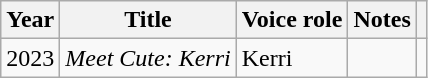<table class="wikitable sortable">
<tr>
<th>Year</th>
<th>Title</th>
<th>Voice role</th>
<th class="unsortable">Notes</th>
<th class="unsortable"></th>
</tr>
<tr>
<td>2023</td>
<td><em>Meet Cute: Kerri</em></td>
<td>Kerri</td>
<td></td>
<td></td>
</tr>
</table>
